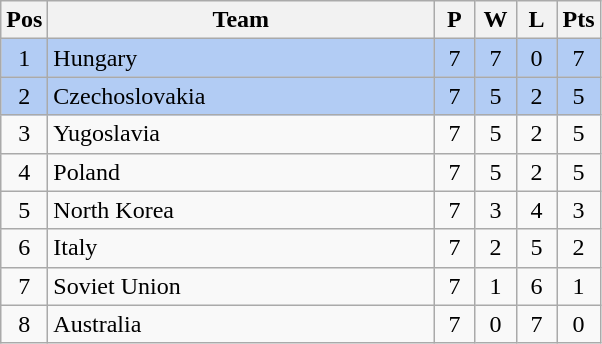<table class="wikitable" style="font-size: 100%">
<tr>
<th width=15>Pos</th>
<th width=250>Team</th>
<th width=20>P</th>
<th width=20>W</th>
<th width=20>L</th>
<th width=20>Pts</th>
</tr>
<tr align=center style="background: #b2ccf4;">
<td>1</td>
<td align="left"> Hungary</td>
<td>7</td>
<td>7</td>
<td>0</td>
<td>7</td>
</tr>
<tr align=center style="background: #b2ccf4;">
<td>2</td>
<td align="left"> Czechoslovakia</td>
<td>7</td>
<td>5</td>
<td>2</td>
<td>5</td>
</tr>
<tr align=center>
<td>3</td>
<td align="left"> Yugoslavia</td>
<td>7</td>
<td>5</td>
<td>2</td>
<td>5</td>
</tr>
<tr align=center>
<td>4</td>
<td align="left"> Poland</td>
<td>7</td>
<td>5</td>
<td>2</td>
<td>5</td>
</tr>
<tr align=center>
<td>5</td>
<td align="left"> North Korea</td>
<td>7</td>
<td>3</td>
<td>4</td>
<td>3</td>
</tr>
<tr align=center>
<td>6</td>
<td align="left"> Italy</td>
<td>7</td>
<td>2</td>
<td>5</td>
<td>2</td>
</tr>
<tr align=center>
<td>7</td>
<td align="left"> Soviet Union</td>
<td>7</td>
<td>1</td>
<td>6</td>
<td>1</td>
</tr>
<tr align=center>
<td>8</td>
<td align="left"> Australia</td>
<td>7</td>
<td>0</td>
<td>7</td>
<td>0</td>
</tr>
</table>
